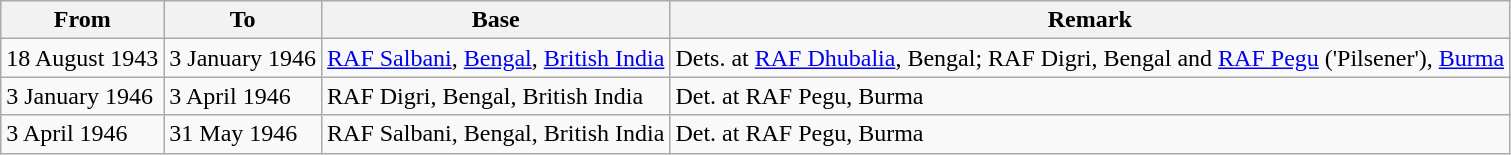<table class="wikitable">
<tr>
<th>From</th>
<th>To</th>
<th>Base</th>
<th>Remark</th>
</tr>
<tr>
<td>18 August 1943</td>
<td>3 January 1946</td>
<td><a href='#'>RAF Salbani</a>, <a href='#'>Bengal</a>, <a href='#'>British India</a></td>
<td>Dets. at <a href='#'>RAF Dhubalia</a>, Bengal; RAF Digri, Bengal and <a href='#'>RAF Pegu</a> ('Pilsener'), <a href='#'>Burma</a></td>
</tr>
<tr>
<td>3 January 1946</td>
<td>3 April 1946</td>
<td>RAF Digri, Bengal, British India</td>
<td>Det. at RAF Pegu, Burma</td>
</tr>
<tr>
<td>3 April 1946</td>
<td>31 May 1946</td>
<td>RAF Salbani, Bengal, British India</td>
<td>Det. at RAF Pegu, Burma</td>
</tr>
</table>
